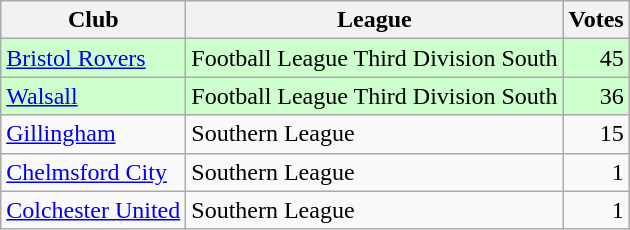<table class=wikitable style=text-align:left>
<tr>
<th>Club</th>
<th>League</th>
<th>Votes</th>
</tr>
<tr bgcolor=ccffcc>
<td><a href='#'>Bristol Rovers</a></td>
<td>Football League Third Division South</td>
<td align=right>45</td>
</tr>
<tr bgcolor=ccffcc>
<td><a href='#'>Walsall</a></td>
<td>Football League Third Division South</td>
<td align=right>36</td>
</tr>
<tr>
<td><a href='#'>Gillingham</a></td>
<td>Southern League</td>
<td align=right>15</td>
</tr>
<tr>
<td><a href='#'>Chelmsford City</a></td>
<td>Southern League</td>
<td align=right>1</td>
</tr>
<tr>
<td><a href='#'>Colchester United</a></td>
<td>Southern League</td>
<td align=right>1</td>
</tr>
</table>
